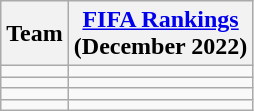<table class="wikitable sortable" style="text-align: left;">
<tr>
<th>Team</th>
<th><a href='#'>FIFA Rankings</a><br>(December 2022)</th>
</tr>
<tr>
<td></td>
<td></td>
</tr>
<tr>
<td></td>
<td></td>
</tr>
<tr>
<td></td>
<td></td>
</tr>
<tr>
<td></td>
<td></td>
</tr>
</table>
